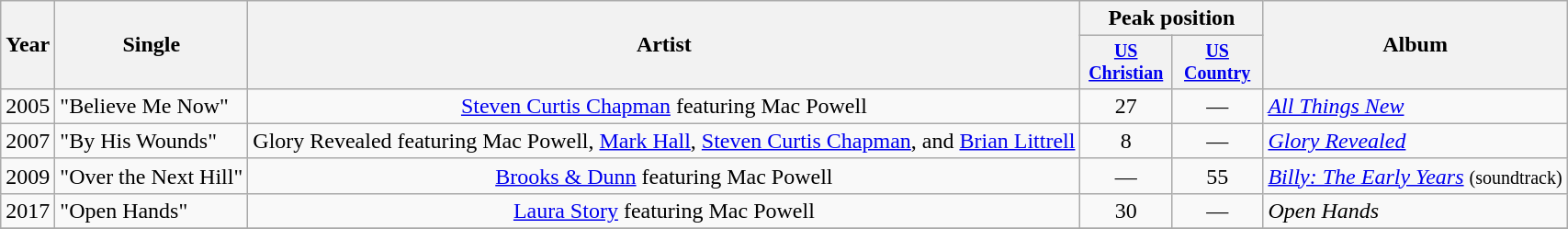<table class="wikitable" style="text-align:center;">
<tr>
<th rowspan="2">Year</th>
<th rowspan="2">Single</th>
<th rowspan="2">Artist</th>
<th colspan="2">Peak position</th>
<th rowspan="2">Album</th>
</tr>
<tr style="font-size:smaller;">
<th width="60"><a href='#'>US Christian</a><br></th>
<th width="60"><a href='#'>US Country</a><br></th>
</tr>
<tr>
<td>2005</td>
<td align="left">"Believe Me Now"</td>
<td><a href='#'>Steven Curtis Chapman</a> featuring Mac Powell</td>
<td>27</td>
<td>—</td>
<td align="left"><em><a href='#'>All Things New</a></em></td>
</tr>
<tr>
<td>2007</td>
<td align="left">"By His Wounds"</td>
<td>Glory Revealed featuring Mac Powell, <a href='#'>Mark Hall</a>, <a href='#'>Steven Curtis Chapman</a>, and <a href='#'>Brian Littrell</a></td>
<td>8</td>
<td>—</td>
<td align="left"><em><a href='#'>Glory Revealed</a></em></td>
</tr>
<tr>
<td>2009</td>
<td align="left">"Over the Next Hill"</td>
<td><a href='#'>Brooks & Dunn</a> featuring Mac Powell</td>
<td>—</td>
<td>55</td>
<td align="left"><em><a href='#'>Billy: The Early Years</a></em> <small>(soundtrack)</small></td>
</tr>
<tr>
<td>2017</td>
<td align="left">"Open Hands"</td>
<td><a href='#'>Laura Story</a> featuring Mac Powell</td>
<td>30</td>
<td>—</td>
<td align="left"><em>Open Hands</em></td>
</tr>
<tr>
</tr>
</table>
